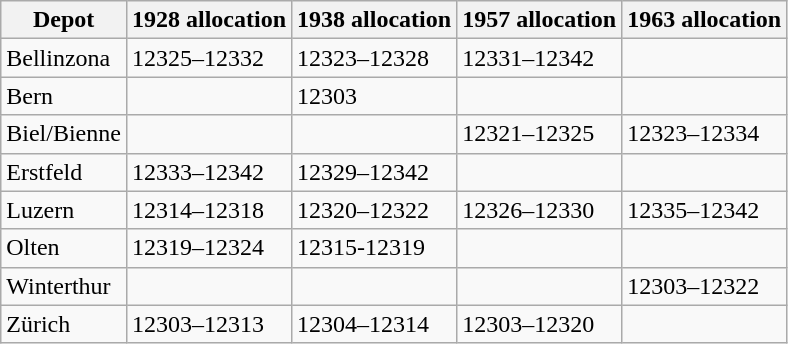<table class="wikitable" type=sortable>
<tr>
<th>Depot</th>
<th>1928 allocation</th>
<th>1938 allocation</th>
<th>1957 allocation</th>
<th>1963 allocation</th>
</tr>
<tr>
<td>Bellinzona</td>
<td>12325–12332</td>
<td>12323–12328</td>
<td>12331–12342</td>
<td></td>
</tr>
<tr>
<td>Bern</td>
<td></td>
<td>12303</td>
<td></td>
<td></td>
</tr>
<tr>
<td>Biel/Bienne</td>
<td></td>
<td></td>
<td>12321–12325</td>
<td>12323–12334</td>
</tr>
<tr>
<td>Erstfeld</td>
<td>12333–12342</td>
<td>12329–12342</td>
<td></td>
<td></td>
</tr>
<tr>
<td>Luzern</td>
<td>12314–12318</td>
<td>12320–12322</td>
<td>12326–12330</td>
<td>12335–12342</td>
</tr>
<tr>
<td>Olten</td>
<td>12319–12324</td>
<td>12315-12319</td>
<td></td>
<td></td>
</tr>
<tr>
<td>Winterthur</td>
<td></td>
<td></td>
<td></td>
<td>12303–12322</td>
</tr>
<tr>
<td>Zürich</td>
<td>12303–12313</td>
<td>12304–12314</td>
<td>12303–12320</td>
<td></td>
</tr>
</table>
